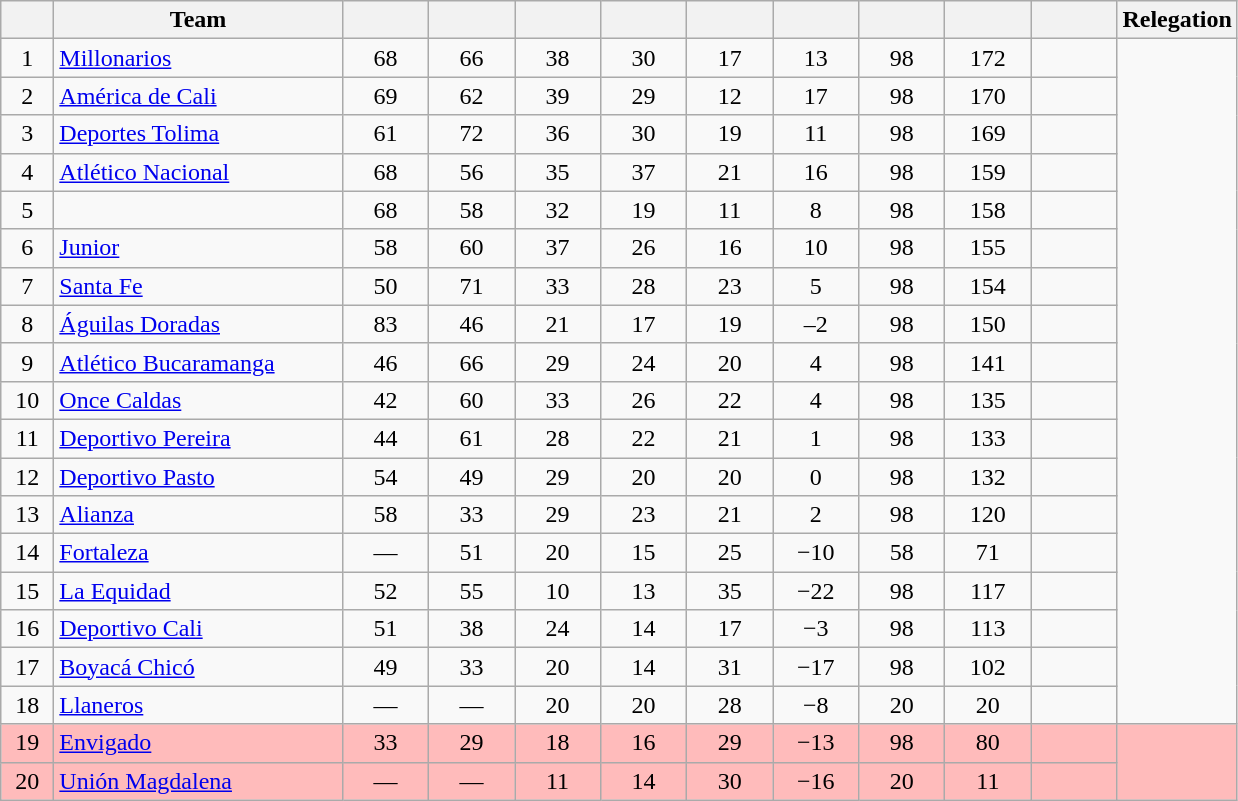<table class="wikitable" style="text-align: center;">
<tr>
<th width=28></th>
<th width=185>Team</th>
<th width=50></th>
<th width=50></th>
<th width=50></th>
<th width=50></th>
<th width=50></th>
<th width=50></th>
<th width=50></th>
<th width=50></th>
<th width=50></th>
<th>Relegation</th>
</tr>
<tr>
<td>1</td>
<td align="left"><a href='#'>Millonarios</a></td>
<td>68</td>
<td>66</td>
<td>38</td>
<td>30</td>
<td>17</td>
<td>13</td>
<td>98</td>
<td>172</td>
<td><strong></strong></td>
<td rowspan=18></td>
</tr>
<tr>
<td>2</td>
<td align="left"><a href='#'>América de Cali</a></td>
<td>69</td>
<td>62</td>
<td>39</td>
<td>29</td>
<td>12</td>
<td>17</td>
<td>98</td>
<td>170</td>
<td><strong></strong></td>
</tr>
<tr>
<td>3</td>
<td align="left"><a href='#'>Deportes Tolima</a></td>
<td>61</td>
<td>72</td>
<td>36</td>
<td>30</td>
<td>19</td>
<td>11</td>
<td>98</td>
<td>169</td>
<td><strong></strong></td>
</tr>
<tr>
<td>4</td>
<td align="left"><a href='#'>Atlético Nacional</a></td>
<td>68</td>
<td>56</td>
<td>35</td>
<td>37</td>
<td>21</td>
<td>16</td>
<td>98</td>
<td>159</td>
<td><strong></strong></td>
</tr>
<tr>
<td>5</td>
<td align="left"></td>
<td>68</td>
<td>58</td>
<td>32</td>
<td>19</td>
<td>11</td>
<td>8</td>
<td>98</td>
<td>158</td>
<td><strong></strong></td>
</tr>
<tr>
<td>6</td>
<td align="left"><a href='#'>Junior</a></td>
<td>58</td>
<td>60</td>
<td>37</td>
<td>26</td>
<td>16</td>
<td>10</td>
<td>98</td>
<td>155</td>
<td><strong></strong></td>
</tr>
<tr>
<td>7</td>
<td align="left"><a href='#'>Santa Fe</a></td>
<td>50</td>
<td>71</td>
<td>33</td>
<td>28</td>
<td>23</td>
<td>5</td>
<td>98</td>
<td>154</td>
<td><strong></strong></td>
</tr>
<tr>
<td>8</td>
<td align="left"><a href='#'>Águilas Doradas</a></td>
<td>83</td>
<td>46</td>
<td>21</td>
<td>17</td>
<td>19</td>
<td>–2</td>
<td>98</td>
<td>150</td>
<td><strong></strong></td>
</tr>
<tr>
<td>9</td>
<td align="left"><a href='#'>Atlético Bucaramanga</a></td>
<td>46</td>
<td>66</td>
<td>29</td>
<td>24</td>
<td>20</td>
<td>4</td>
<td>98</td>
<td>141</td>
<td><strong></strong></td>
</tr>
<tr>
<td>10</td>
<td align="left"><a href='#'>Once Caldas</a></td>
<td>42</td>
<td>60</td>
<td>33</td>
<td>26</td>
<td>22</td>
<td>4</td>
<td>98</td>
<td>135</td>
<td><strong></strong></td>
</tr>
<tr>
<td>11</td>
<td align="left"><a href='#'>Deportivo Pereira</a></td>
<td>44</td>
<td>61</td>
<td>28</td>
<td>22</td>
<td>21</td>
<td>1</td>
<td>98</td>
<td>133</td>
<td><strong></strong></td>
</tr>
<tr>
<td>12</td>
<td align="left"><a href='#'>Deportivo Pasto</a></td>
<td>54</td>
<td>49</td>
<td>29</td>
<td>20</td>
<td>20</td>
<td>0</td>
<td>98</td>
<td>132</td>
<td><strong></strong></td>
</tr>
<tr>
<td>13</td>
<td align="left"><a href='#'>Alianza</a></td>
<td>58</td>
<td>33</td>
<td>29</td>
<td>23</td>
<td>21</td>
<td>2</td>
<td>98</td>
<td>120</td>
<td><strong></strong></td>
</tr>
<tr>
<td>14</td>
<td align="left"><a href='#'>Fortaleza</a></td>
<td>—</td>
<td>51</td>
<td>20</td>
<td>15</td>
<td>25</td>
<td>−10</td>
<td>58</td>
<td>71</td>
<td><strong></strong></td>
</tr>
<tr>
<td>15</td>
<td align="left"><a href='#'>La Equidad</a></td>
<td>52</td>
<td>55</td>
<td>10</td>
<td>13</td>
<td>35</td>
<td>−22</td>
<td>98</td>
<td>117</td>
<td><strong></strong></td>
</tr>
<tr>
<td>16</td>
<td align="left"><a href='#'>Deportivo Cali</a></td>
<td>51</td>
<td>38</td>
<td>24</td>
<td>14</td>
<td>17</td>
<td>−3</td>
<td>98</td>
<td>113</td>
<td><strong></strong></td>
</tr>
<tr>
<td>17</td>
<td align="left"><a href='#'>Boyacá Chicó</a></td>
<td>49</td>
<td>33</td>
<td>20</td>
<td>14</td>
<td>31</td>
<td>−17</td>
<td>98</td>
<td>102</td>
<td><strong></strong></td>
</tr>
<tr>
<td>18</td>
<td align="left"><a href='#'>Llaneros</a></td>
<td>—</td>
<td>—</td>
<td>20</td>
<td>20</td>
<td>28</td>
<td>−8</td>
<td>20</td>
<td>20</td>
<td><strong></strong></td>
</tr>
<tr bgcolor=#FFBBBB>
<td>19</td>
<td align="left"><a href='#'>Envigado</a></td>
<td>33</td>
<td>29</td>
<td>18</td>
<td>16</td>
<td>29</td>
<td>−13</td>
<td>98</td>
<td>80</td>
<td><strong></strong></td>
<td rowspan=2></td>
</tr>
<tr bgcolor=#FFBBBB>
<td>20</td>
<td align="left"><a href='#'>Unión Magdalena</a></td>
<td>—</td>
<td>—</td>
<td>11</td>
<td>14</td>
<td>30</td>
<td>−16</td>
<td>20</td>
<td>11</td>
<td><strong></strong></td>
</tr>
</table>
